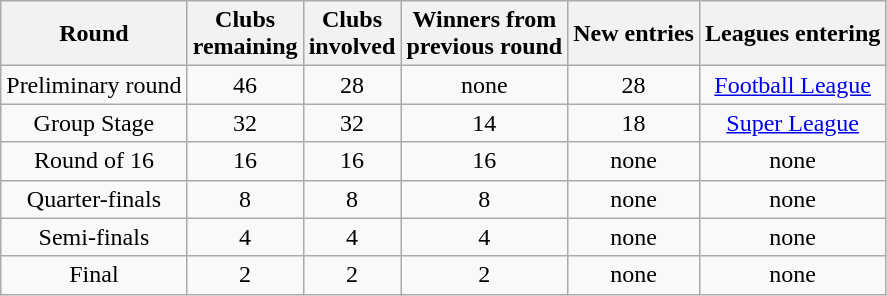<table class="wikitable" style="text-align:center">
<tr>
<th>Round</th>
<th>Clubs<br>remaining</th>
<th>Clubs<br>involved</th>
<th>Winners from <br>previous round</th>
<th>New entries</th>
<th>Leagues entering</th>
</tr>
<tr>
<td>Preliminary round</td>
<td>46</td>
<td>28</td>
<td>none</td>
<td>28</td>
<td><a href='#'>Football League</a></td>
</tr>
<tr>
<td>Group Stage</td>
<td>32</td>
<td>32</td>
<td>14</td>
<td>18</td>
<td><a href='#'>Super League</a></td>
</tr>
<tr>
<td>Round of 16</td>
<td>16</td>
<td>16</td>
<td>16</td>
<td>none</td>
<td>none</td>
</tr>
<tr>
<td>Quarter-finals</td>
<td>8</td>
<td>8</td>
<td>8</td>
<td>none</td>
<td>none</td>
</tr>
<tr>
<td>Semi-finals</td>
<td>4</td>
<td>4</td>
<td>4</td>
<td>none</td>
<td>none</td>
</tr>
<tr>
<td>Final</td>
<td>2</td>
<td>2</td>
<td>2</td>
<td>none</td>
<td>none</td>
</tr>
</table>
